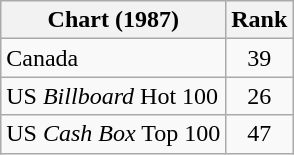<table class="wikitable sortable">
<tr>
<th>Chart (1987)</th>
<th style="text-align:center;">Rank</th>
</tr>
<tr>
<td>Canada</td>
<td style="text-align:center;">39</td>
</tr>
<tr>
<td>US <em>Billboard</em> Hot 100</td>
<td style="text-align:center;">26</td>
</tr>
<tr>
<td>US <em>Cash Box</em> Top 100</td>
<td style="text-align:center;">47</td>
</tr>
</table>
